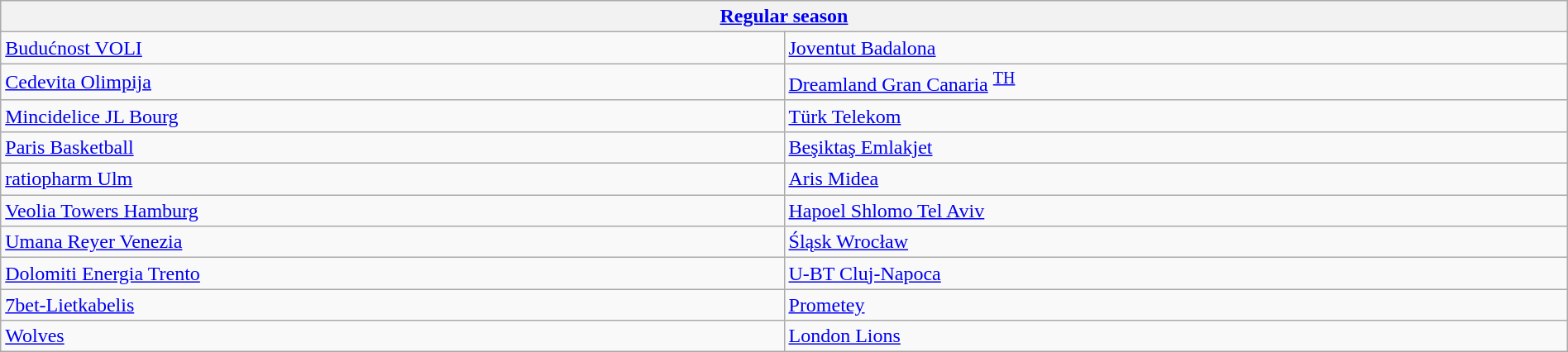<table class="wikitable" style="table-layout:fixed;width:100%;">
<tr>
<th colspan="2"><a href='#'>Regular season</a></th>
</tr>
<tr>
<td> <a href='#'>Budućnost VOLI</a> </td>
<td> <a href='#'>Joventut Badalona</a> </td>
</tr>
<tr>
<td> <a href='#'>Cedevita Olimpija</a> </td>
<td> <a href='#'>Dreamland Gran Canaria</a> <sup><a href='#'>TH</a></sup></td>
</tr>
<tr>
<td> <a href='#'>Mincidelice JL Bourg</a> </td>
<td> <a href='#'>Türk Telekom</a> </td>
</tr>
<tr>
<td> <a href='#'>Paris Basketball</a> </td>
<td> <a href='#'>Beşiktaş Emlakjet</a> </td>
</tr>
<tr>
<td> <a href='#'>ratiopharm Ulm</a> </td>
<td> <a href='#'>Aris Midea</a> </td>
</tr>
<tr>
<td> <a href='#'>Veolia Towers Hamburg</a> </td>
<td> <a href='#'>Hapoel Shlomo Tel Aviv</a> </td>
</tr>
<tr>
<td> <a href='#'>Umana Reyer Venezia</a> </td>
<td> <a href='#'>Śląsk Wrocław</a> </td>
</tr>
<tr>
<td> <a href='#'>Dolomiti Energia Trento</a> </td>
<td> <a href='#'>U-BT Cluj-Napoca</a> </td>
</tr>
<tr>
<td> <a href='#'>7bet-Lietkabelis</a> </td>
<td> <a href='#'>Prometey</a> </td>
</tr>
<tr>
<td> <a href='#'>Wolves</a> </td>
<td> <a href='#'>London Lions</a> </td>
</tr>
</table>
